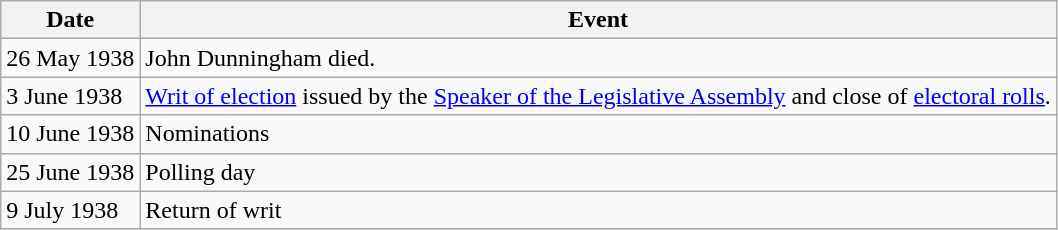<table class="wikitable">
<tr>
<th>Date</th>
<th>Event</th>
</tr>
<tr>
<td>26 May 1938</td>
<td>John Dunningham died.</td>
</tr>
<tr>
<td>3 June 1938</td>
<td><a href='#'>Writ of election</a> issued by the <a href='#'>Speaker of the Legislative Assembly</a> and close of <a href='#'>electoral rolls</a>.</td>
</tr>
<tr>
<td>10 June 1938</td>
<td>Nominations</td>
</tr>
<tr>
<td>25 June 1938</td>
<td>Polling day</td>
</tr>
<tr>
<td>9 July 1938</td>
<td>Return of writ</td>
</tr>
</table>
